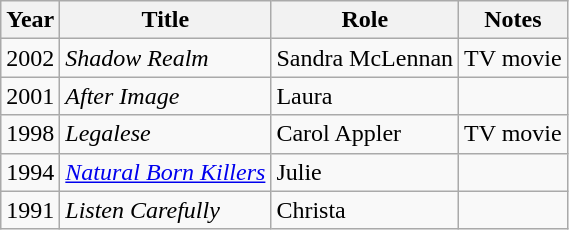<table class="wikitable sortable">
<tr>
<th>Year</th>
<th>Title</th>
<th>Role</th>
<th class="unsortable">Notes</th>
</tr>
<tr>
<td>2002</td>
<td><em>Shadow Realm</em></td>
<td>Sandra McLennan</td>
<td>TV movie</td>
</tr>
<tr>
<td>2001</td>
<td><em>After Image</em></td>
<td>Laura</td>
<td></td>
</tr>
<tr>
<td>1998</td>
<td><em>Legalese</em></td>
<td>Carol Appler</td>
<td>TV movie</td>
</tr>
<tr>
<td>1994</td>
<td><em><a href='#'>Natural Born Killers</a></em></td>
<td>Julie</td>
<td></td>
</tr>
<tr>
<td>1991</td>
<td><em>Listen Carefully</em></td>
<td>Christa</td>
<td></td>
</tr>
</table>
